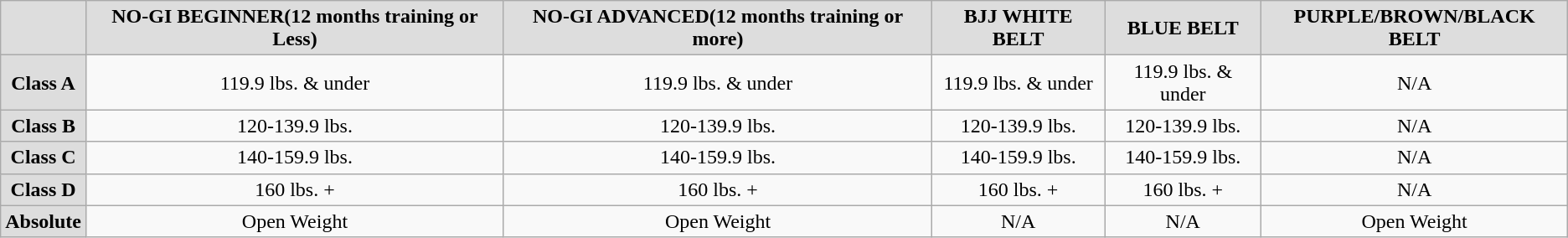<table class="wikitable">
<tr>
<td bgcolor="dddddd"></td>
<td bgcolor="dddddd" align="center"><strong>NO-GI BEGINNER(12 months training or Less)</strong></td>
<td bgcolor="dddddd" align="center"><strong>NO-GI ADVANCED(12 months training or more)</strong></td>
<td bgcolor="dddddd" align="center"><strong>BJJ WHITE BELT</strong></td>
<td bgcolor="dddddd" align="center"><strong>BLUE BELT</strong></td>
<td bgcolor="dddddd" align="center"><strong>PURPLE/BROWN/BLACK BELT</strong></td>
</tr>
<tr>
<td bgcolor="dddddd" align="center"><strong>Class A</strong></td>
<td align="center">119.9 lbs. & under</td>
<td align="center">119.9 lbs. & under</td>
<td align="center">119.9 lbs. & under</td>
<td align="center">119.9 lbs. & under</td>
<td align="center">N/A</td>
</tr>
<tr>
<td bgcolor="dddddd" align="center"><strong>Class B</strong></td>
<td align="center">120-139.9 lbs.</td>
<td align="center">120-139.9 lbs.</td>
<td align="center">120-139.9 lbs.</td>
<td align="center">120-139.9 lbs.</td>
<td align="center">N/A</td>
</tr>
<tr>
<td bgcolor="dddddd" align="center"><strong>Class C</strong></td>
<td align="center">140-159.9 lbs.</td>
<td align="center">140-159.9 lbs.</td>
<td align="center">140-159.9 lbs.</td>
<td align="center">140-159.9 lbs.</td>
<td align="center">N/A</td>
</tr>
<tr>
<td bgcolor="dddddd" align="center"><strong>Class D</strong></td>
<td align="center">160 lbs. +</td>
<td align="center">160 lbs. +</td>
<td align="center">160 lbs. +</td>
<td align="center">160 lbs. +</td>
<td align="center">N/A</td>
</tr>
<tr>
<td bgcolor="dddddd" align="center"><strong>Absolute</strong></td>
<td align="center">Open Weight</td>
<td align="center">Open Weight</td>
<td align="center">N/A</td>
<td align="center">N/A</td>
<td align="center">Open Weight</td>
</tr>
</table>
